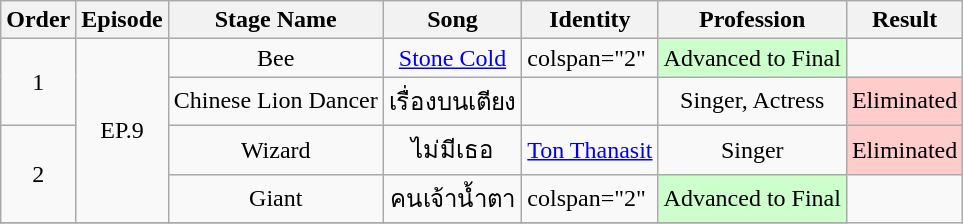<table class="wikitable">
<tr>
<th>Order</th>
<th>Episode</th>
<th>Stage Name</th>
<th>Song</th>
<th>Identity</th>
<th>Profession</th>
<th>Result</th>
</tr>
<tr>
<td rowspan="2" align="center">1</td>
<td rowspan="4" align="center">EP.9</td>
<td style="text-align:center;">Bee</td>
<td style="text-align:center;"><a href='#'>Stone Cold</a></td>
<td>colspan="2"  </td>
<td style="text-align:center; background:#ccffcc;">Advanced to Final</td>
</tr>
<tr>
<td style="text-align:center;">Chinese Lion Dancer</td>
<td style="text-align:center;">เรื่องบนเตียง</td>
<td style="text-align:center;"></td>
<td style="text-align:center;">Singer, Actress</td>
<td style="text-align:center; background:#ffcccc;">Eliminated</td>
</tr>
<tr>
<td rowspan="2" align="center">2</td>
<td style="text-align:center;">Wizard</td>
<td style="text-align:center;">ไม่มีเธอ</td>
<td style="text-align:center;"><a href='#'>Ton Thanasit</a></td>
<td style="text-align:center;">Singer</td>
<td style="text-align:center; background:#ffcccc;">Eliminated</td>
</tr>
<tr>
<td style="text-align:center;">Giant</td>
<td style="text-align:center;">คนเจ้าน้ำตา</td>
<td>colspan="2"  </td>
<td style="text-align:center; background:#ccffcc;">Advanced to Final</td>
</tr>
<tr>
</tr>
</table>
